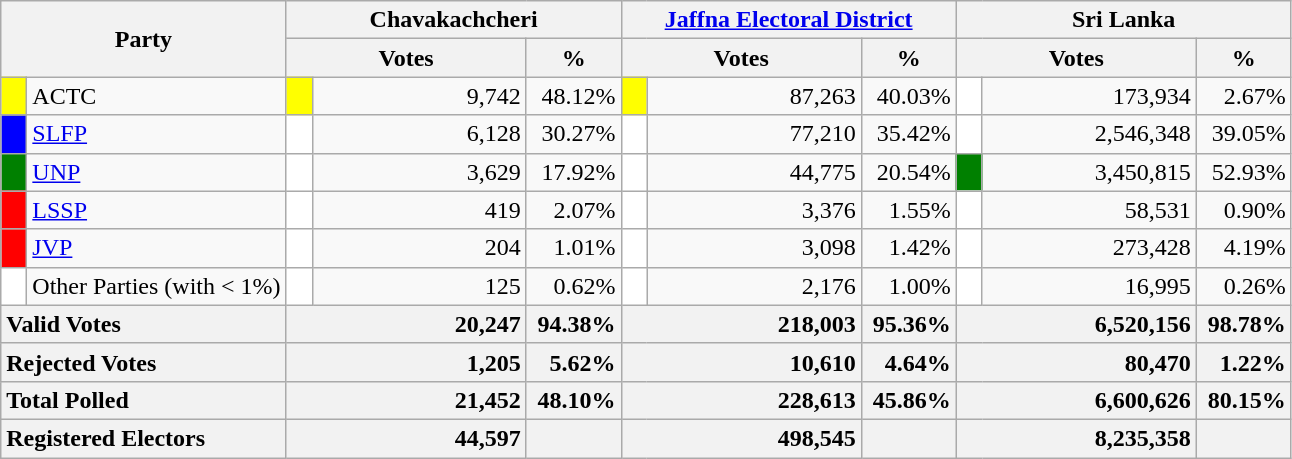<table class="wikitable">
<tr>
<th colspan="2" width="144px"rowspan="2">Party</th>
<th colspan="3" width="216px">Chavakachcheri</th>
<th colspan="3" width="216px"><a href='#'>Jaffna Electoral District</a></th>
<th colspan="3" width="216px">Sri Lanka</th>
</tr>
<tr>
<th colspan="2" width="144px">Votes</th>
<th>%</th>
<th colspan="2" width="144px">Votes</th>
<th>%</th>
<th colspan="2" width="144px">Votes</th>
<th>%</th>
</tr>
<tr>
<td style="background-color:yellow;" width="10px"></td>
<td style="text-align:left;">ACTC</td>
<td style="background-color:yellow;" width="10px"></td>
<td style="text-align:right;">9,742</td>
<td style="text-align:right;">48.12%</td>
<td style="background-color:yellow;" width="10px"></td>
<td style="text-align:right;">87,263</td>
<td style="text-align:right;">40.03%</td>
<td style="background-color:white;" width="10px"></td>
<td style="text-align:right;">173,934</td>
<td style="text-align:right;">2.67%</td>
</tr>
<tr>
<td style="background-color:blue;" width="10px"></td>
<td style="text-align:left;"><a href='#'>SLFP</a></td>
<td style="background-color:white;" width="10px"></td>
<td style="text-align:right;">6,128</td>
<td style="text-align:right;">30.27%</td>
<td style="background-color:white;" width="10px"></td>
<td style="text-align:right;">77,210</td>
<td style="text-align:right;">35.42%</td>
<td style="background-color:white;" width="10px"></td>
<td style="text-align:right;">2,546,348</td>
<td style="text-align:right;">39.05%</td>
</tr>
<tr>
<td style="background-color:green;" width="10px"></td>
<td style="text-align:left;"><a href='#'>UNP</a></td>
<td style="background-color:white;" width="10px"></td>
<td style="text-align:right;">3,629</td>
<td style="text-align:right;">17.92%</td>
<td style="background-color:white;" width="10px"></td>
<td style="text-align:right;">44,775</td>
<td style="text-align:right;">20.54%</td>
<td style="background-color:green;" width="10px"></td>
<td style="text-align:right;">3,450,815</td>
<td style="text-align:right;">52.93%</td>
</tr>
<tr>
<td style="background-color:red;" width="10px"></td>
<td style="text-align:left;"><a href='#'>LSSP</a></td>
<td style="background-color:white;" width="10px"></td>
<td style="text-align:right;">419</td>
<td style="text-align:right;">2.07%</td>
<td style="background-color:white;" width="10px"></td>
<td style="text-align:right;">3,376</td>
<td style="text-align:right;">1.55%</td>
<td style="background-color:white;" width="10px"></td>
<td style="text-align:right;">58,531</td>
<td style="text-align:right;">0.90%</td>
</tr>
<tr>
<td style="background-color:red;" width="10px"></td>
<td style="text-align:left;"><a href='#'>JVP</a></td>
<td style="background-color:white;" width="10px"></td>
<td style="text-align:right;">204</td>
<td style="text-align:right;">1.01%</td>
<td style="background-color:white;" width="10px"></td>
<td style="text-align:right;">3,098</td>
<td style="text-align:right;">1.42%</td>
<td style="background-color:white;" width="10px"></td>
<td style="text-align:right;">273,428</td>
<td style="text-align:right;">4.19%</td>
</tr>
<tr>
<td style="background-color:white;" width="10px"></td>
<td style="text-align:left;">Other Parties (with < 1%)</td>
<td style="background-color:white;" width="10px"></td>
<td style="text-align:right;">125</td>
<td style="text-align:right;">0.62%</td>
<td style="background-color:white;" width="10px"></td>
<td style="text-align:right;">2,176</td>
<td style="text-align:right;">1.00%</td>
<td style="background-color:white;" width="10px"></td>
<td style="text-align:right;">16,995</td>
<td style="text-align:right;">0.26%</td>
</tr>
<tr>
<th colspan="2" width="144px"style="text-align:left;">Valid Votes</th>
<th style="text-align:right;"colspan="2" width="144px">20,247</th>
<th style="text-align:right;">94.38%</th>
<th style="text-align:right;"colspan="2" width="144px">218,003</th>
<th style="text-align:right;">95.36%</th>
<th style="text-align:right;"colspan="2" width="144px">6,520,156</th>
<th style="text-align:right;">98.78%</th>
</tr>
<tr>
<th colspan="2" width="144px"style="text-align:left;">Rejected Votes</th>
<th style="text-align:right;"colspan="2" width="144px">1,205</th>
<th style="text-align:right;">5.62%</th>
<th style="text-align:right;"colspan="2" width="144px">10,610</th>
<th style="text-align:right;">4.64%</th>
<th style="text-align:right;"colspan="2" width="144px">80,470</th>
<th style="text-align:right;">1.22%</th>
</tr>
<tr>
<th colspan="2" width="144px"style="text-align:left;">Total Polled</th>
<th style="text-align:right;"colspan="2" width="144px">21,452</th>
<th style="text-align:right;">48.10%</th>
<th style="text-align:right;"colspan="2" width="144px">228,613</th>
<th style="text-align:right;">45.86%</th>
<th style="text-align:right;"colspan="2" width="144px">6,600,626</th>
<th style="text-align:right;">80.15%</th>
</tr>
<tr>
<th colspan="2" width="144px"style="text-align:left;">Registered Electors</th>
<th style="text-align:right;"colspan="2" width="144px">44,597</th>
<th></th>
<th style="text-align:right;"colspan="2" width="144px">498,545</th>
<th></th>
<th style="text-align:right;"colspan="2" width="144px">8,235,358</th>
<th></th>
</tr>
</table>
